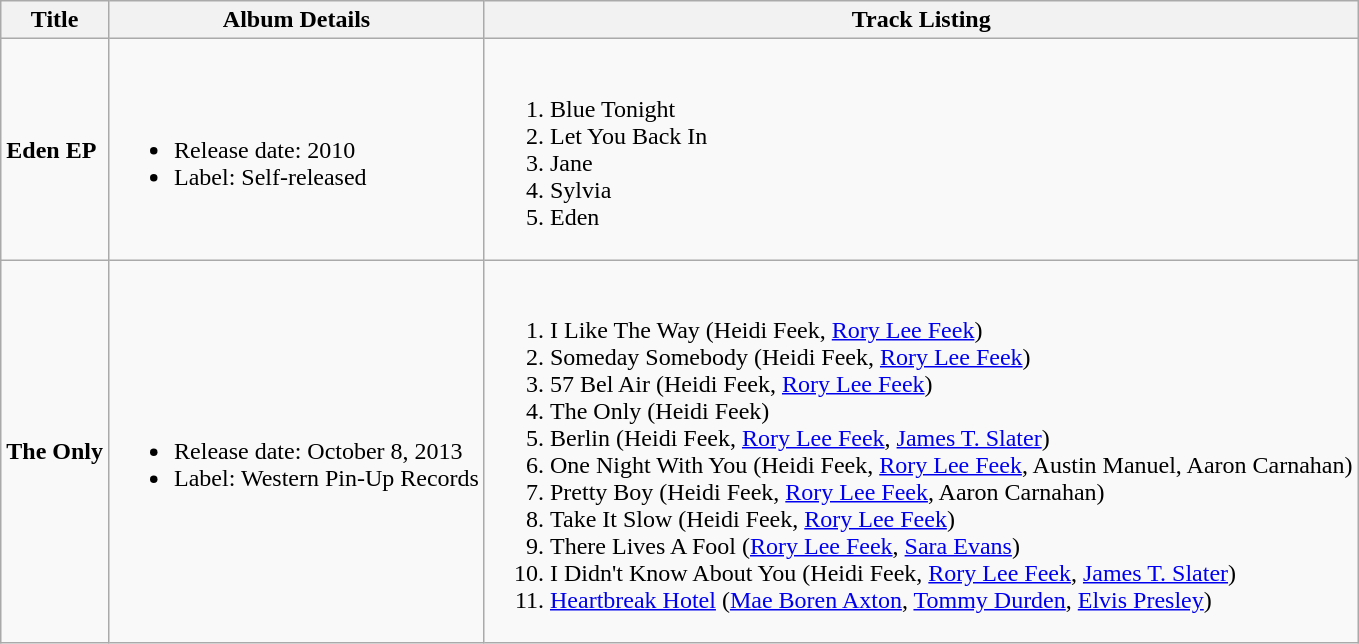<table class="wikitable">
<tr>
<th>Title</th>
<th>Album Details</th>
<th>Track Listing</th>
</tr>
<tr>
<td><strong>Eden EP</strong></td>
<td><br><ul><li>Release date: 2010</li><li>Label: Self-released</li></ul></td>
<td><br><ol><li>Blue Tonight</li><li>Let You Back In</li><li>Jane</li><li>Sylvia</li><li>Eden</li></ol></td>
</tr>
<tr>
<td><strong>The Only</strong></td>
<td><br><ul><li>Release date: October 8, 2013</li><li>Label: Western Pin-Up Records</li></ul></td>
<td><br><ol><li>I Like The Way (Heidi Feek, <a href='#'>Rory Lee Feek</a>)</li><li>Someday Somebody (Heidi Feek, <a href='#'>Rory Lee Feek</a>)</li><li>57 Bel Air (Heidi Feek, <a href='#'>Rory Lee Feek</a>)</li><li>The Only (Heidi Feek)</li><li>Berlin (Heidi Feek, <a href='#'>Rory Lee Feek</a>, <a href='#'>James T. Slater</a>)</li><li>One Night With You (Heidi Feek, <a href='#'>Rory Lee Feek</a>, Austin Manuel, Aaron Carnahan)</li><li>Pretty Boy (Heidi Feek, <a href='#'>Rory Lee Feek</a>, Aaron Carnahan)</li><li>Take It Slow (Heidi Feek, <a href='#'>Rory Lee Feek</a>)</li><li>There Lives A Fool (<a href='#'>Rory Lee Feek</a>, <a href='#'>Sara Evans</a>)</li><li>I Didn't Know About You (Heidi Feek, <a href='#'>Rory Lee Feek</a>, <a href='#'>James T. Slater</a>)</li><li><a href='#'>Heartbreak Hotel</a> (<a href='#'>Mae Boren Axton</a>, <a href='#'>Tommy Durden</a>, <a href='#'>Elvis Presley</a>)</li></ol></td>
</tr>
</table>
